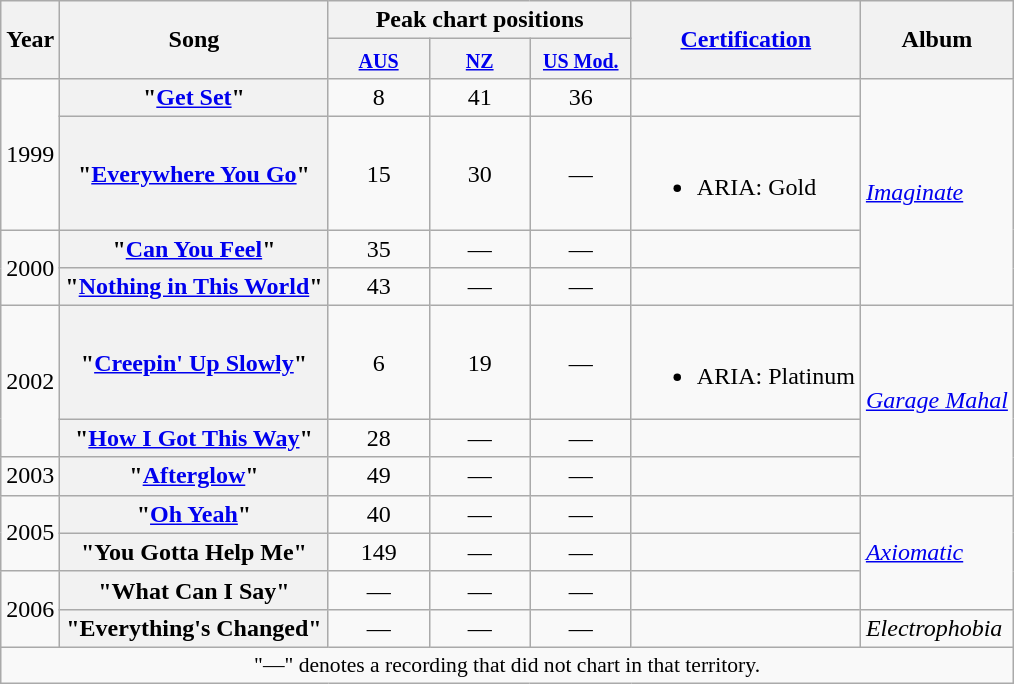<table class="wikitable plainrowheaders">
<tr>
<th rowspan="2">Year</th>
<th rowspan="2">Song</th>
<th colspan="3">Peak chart positions</th>
<th rowspan="2"><a href='#'>Certification</a></th>
<th rowspan="2">Album</th>
</tr>
<tr style="line-height:1.2">
<th width="60"><small><a href='#'>AUS</a><br></small></th>
<th width="60"><small><a href='#'>NZ</a><br></small></th>
<th width="60"><small><a href='#'>US Mod.</a><br></small></th>
</tr>
<tr>
<td align="center" rowspan="2">1999</td>
<th scope="row">"<a href='#'>Get Set</a>"</th>
<td align="center">8</td>
<td align="center">41</td>
<td align="center">36</td>
<td></td>
<td rowspan=4><em><a href='#'>Imaginate</a></em></td>
</tr>
<tr>
<th scope="row">"<a href='#'>Everywhere You Go</a>"</th>
<td align="center">15</td>
<td align="center">30</td>
<td align="center">—</td>
<td><br><ul><li>ARIA: Gold</li></ul></td>
</tr>
<tr>
<td align="center" rowspan="2">2000</td>
<th scope="row">"<a href='#'>Can You Feel</a>"</th>
<td align="center">35</td>
<td align="center">—</td>
<td align="center">—</td>
<td></td>
</tr>
<tr>
<th scope="row">"<a href='#'>Nothing in This World</a>"</th>
<td align="center">43</td>
<td align="center">—</td>
<td align="center">—</td>
<td></td>
</tr>
<tr>
<td align="center" rowspan="2">2002</td>
<th scope="row">"<a href='#'>Creepin' Up Slowly</a>"</th>
<td align="center">6</td>
<td align="center">19</td>
<td align="center">—</td>
<td><br><ul><li>ARIA: Platinum</li></ul></td>
<td rowspan=3><em><a href='#'>Garage Mahal</a></em></td>
</tr>
<tr>
<th scope="row">"<a href='#'>How I Got This Way</a>"</th>
<td align="center">28</td>
<td align="center">—</td>
<td align="center">—</td>
<td></td>
</tr>
<tr>
<td align="center">2003</td>
<th scope="row">"<a href='#'>Afterglow</a>"</th>
<td align="center">49</td>
<td align="center">—</td>
<td align="center">—</td>
<td></td>
</tr>
<tr>
<td align="center"  rowspan="2">2005</td>
<th scope="row">"<a href='#'>Oh Yeah</a>"</th>
<td align="center">40</td>
<td align="center">—</td>
<td align="center">—</td>
<td></td>
<td rowspan=3><em><a href='#'>Axiomatic</a></em></td>
</tr>
<tr>
<th scope="row">"You Gotta Help Me"</th>
<td align="center">149</td>
<td align="center">—</td>
<td align="center">—</td>
<td></td>
</tr>
<tr>
<td align="center"  rowspan="2">2006</td>
<th scope="row">"What Can I Say"</th>
<td align="center">—</td>
<td align="center">—</td>
<td align="center">—</td>
<td></td>
</tr>
<tr>
<th scope="row">"Everything's Changed"</th>
<td align="center">—</td>
<td align="center">—</td>
<td align="center">—</td>
<td></td>
<td><em>Electrophobia</em></td>
</tr>
<tr>
<td align="center" colspan="7" style="font-size:90%">"—" denotes a recording that did not chart in that territory.</td>
</tr>
</table>
